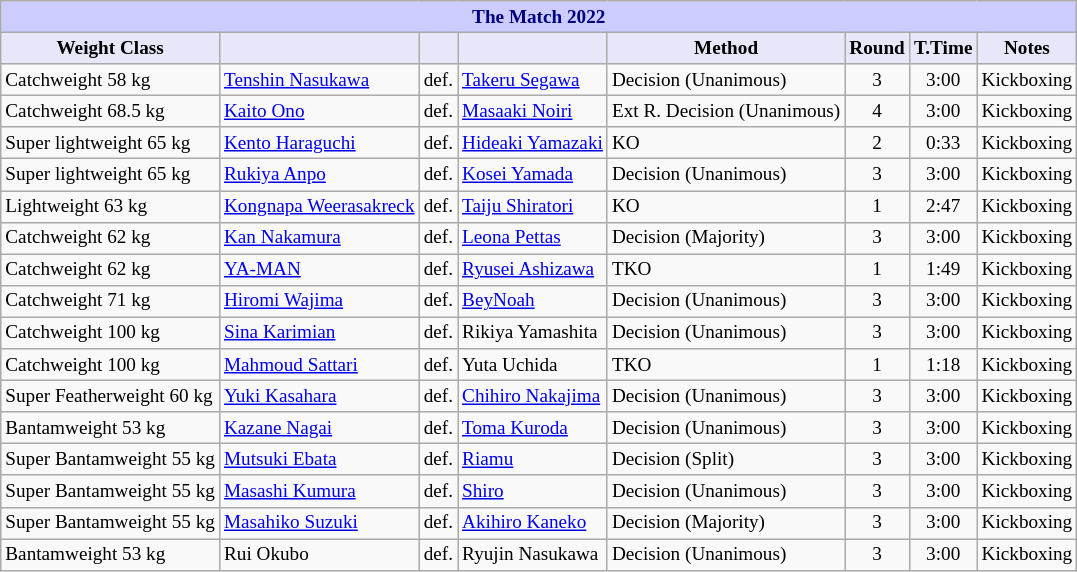<table class="wikitable" style="font-size: 80%;">
<tr>
<th colspan="8" style="background-color: #ccf; color: #000080; text-align: center;"><strong>The Match 2022</strong></th>
</tr>
<tr>
<th colspan="1" style="background-color: #E6E8FA; color: #000000; text-align: center;">Weight Class</th>
<th colspan="1" style="background-color: #E6E8FA; color: #000000; text-align: center;"></th>
<th colspan="1" style="background-color: #E6E8FA; color: #000000; text-align: center;"></th>
<th colspan="1" style="background-color: #E6E8FA; color: #000000; text-align: center;"></th>
<th colspan="1" style="background-color: #E6E8FA; color: #000000; text-align: center;">Method</th>
<th colspan="1" style="background-color: #E6E8FA; color: #000000; text-align: center;">Round</th>
<th colspan="1" style="background-color: #E6E8FA; color: #000000; text-align: center;">T.Time</th>
<th colspan="1" style="background-color: #E6E8FA; color: #000000; text-align: center;">Notes</th>
</tr>
<tr>
<td>Catchweight 58 kg</td>
<td> <a href='#'>Tenshin Nasukawa</a></td>
<td align=center>def.</td>
<td> <a href='#'>Takeru Segawa</a></td>
<td>Decision (Unanimous)</td>
<td align=center>3</td>
<td align=center>3:00</td>
<td>Kickboxing</td>
</tr>
<tr>
<td>Catchweight 68.5 kg</td>
<td> <a href='#'>Kaito Ono</a></td>
<td align=center>def.</td>
<td> <a href='#'>Masaaki Noiri</a></td>
<td>Ext R. Decision (Unanimous)</td>
<td align=center>4</td>
<td align=center>3:00</td>
<td>Kickboxing</td>
</tr>
<tr>
<td>Super lightweight 65 kg</td>
<td> <a href='#'>Kento Haraguchi</a></td>
<td align=center>def.</td>
<td> <a href='#'>Hideaki Yamazaki</a></td>
<td>KO</td>
<td align=center>2</td>
<td align=center>0:33</td>
<td>Kickboxing</td>
</tr>
<tr>
<td>Super lightweight 65 kg</td>
<td> <a href='#'>Rukiya Anpo</a></td>
<td align=center>def.</td>
<td> <a href='#'>Kosei Yamada</a></td>
<td>Decision (Unanimous)</td>
<td align=center>3</td>
<td align=center>3:00</td>
<td>Kickboxing</td>
</tr>
<tr>
<td>Lightweight 63 kg</td>
<td> <a href='#'>Kongnapa Weerasakreck</a></td>
<td align=center>def.</td>
<td> <a href='#'>Taiju Shiratori</a></td>
<td>KO</td>
<td align=center>1</td>
<td align=center>2:47</td>
<td>Kickboxing</td>
</tr>
<tr>
<td>Catchweight 62 kg</td>
<td> <a href='#'>Kan Nakamura</a></td>
<td align=center>def.</td>
<td> <a href='#'>Leona Pettas</a></td>
<td>Decision (Majority)</td>
<td align=center>3</td>
<td align=center>3:00</td>
<td>Kickboxing</td>
</tr>
<tr>
<td>Catchweight 62 kg</td>
<td> <a href='#'>YA-MAN</a></td>
<td align=center>def.</td>
<td> <a href='#'>Ryusei Ashizawa</a></td>
<td>TKO</td>
<td align=center>1</td>
<td align=center>1:49</td>
<td>Kickboxing</td>
</tr>
<tr>
<td>Catchweight 71 kg</td>
<td> <a href='#'>Hiromi Wajima</a></td>
<td align=center>def.</td>
<td> <a href='#'>BeyNoah</a></td>
<td>Decision (Unanimous)</td>
<td align=center>3</td>
<td align=center>3:00</td>
<td>Kickboxing</td>
</tr>
<tr>
<td>Catchweight 100 kg</td>
<td> <a href='#'>Sina Karimian</a></td>
<td align=center>def.</td>
<td> Rikiya Yamashita</td>
<td>Decision (Unanimous)</td>
<td align=center>3</td>
<td align=center>3:00</td>
<td>Kickboxing</td>
</tr>
<tr>
<td>Catchweight 100 kg</td>
<td> <a href='#'>Mahmoud Sattari</a></td>
<td align=center>def.</td>
<td> Yuta Uchida</td>
<td>TKO</td>
<td align=center>1</td>
<td align=center>1:18</td>
<td>Kickboxing</td>
</tr>
<tr>
<td>Super Featherweight 60 kg</td>
<td> <a href='#'>Yuki Kasahara</a></td>
<td align=center>def.</td>
<td> <a href='#'>Chihiro Nakajima</a></td>
<td>Decision (Unanimous)</td>
<td align=center>3</td>
<td align=center>3:00</td>
<td>Kickboxing</td>
</tr>
<tr>
<td>Bantamweight 53 kg</td>
<td> <a href='#'>Kazane Nagai</a></td>
<td align=center>def.</td>
<td> <a href='#'>Toma Kuroda</a></td>
<td>Decision (Unanimous)</td>
<td align=center>3</td>
<td align=center>3:00</td>
<td>Kickboxing</td>
</tr>
<tr>
<td>Super Bantamweight 55 kg</td>
<td> <a href='#'>Mutsuki Ebata</a></td>
<td align=center>def.</td>
<td> <a href='#'>Riamu</a></td>
<td>Decision (Split)</td>
<td align=center>3</td>
<td align=center>3:00</td>
<td>Kickboxing</td>
</tr>
<tr>
<td>Super Bantamweight 55 kg</td>
<td> <a href='#'>Masashi Kumura</a></td>
<td align=center>def.</td>
<td> <a href='#'>Shiro</a></td>
<td>Decision (Unanimous)</td>
<td align=center>3</td>
<td align=center>3:00</td>
<td>Kickboxing</td>
</tr>
<tr>
<td>Super Bantamweight 55 kg</td>
<td> <a href='#'>Masahiko Suzuki</a></td>
<td align=center>def.</td>
<td> <a href='#'>Akihiro Kaneko</a></td>
<td>Decision (Majority)</td>
<td align=center>3</td>
<td align=center>3:00</td>
<td>Kickboxing</td>
</tr>
<tr>
<td>Bantamweight 53 kg</td>
<td> Rui Okubo</td>
<td align=center>def.</td>
<td> Ryujin Nasukawa</td>
<td>Decision (Unanimous)</td>
<td align=center>3</td>
<td align=center>3:00</td>
<td>Kickboxing</td>
</tr>
</table>
